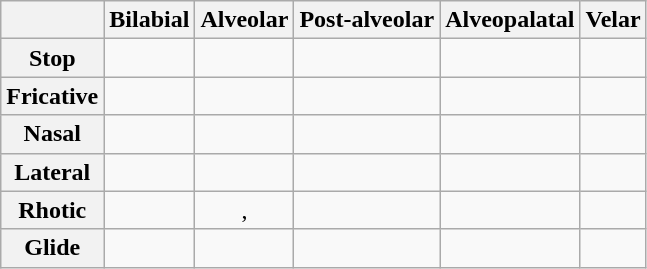<table class="wikitable" style="text-align:center;">
<tr>
<th></th>
<th>Bilabial</th>
<th>Alveolar</th>
<th>Post-alveolar</th>
<th>Alveopalatal</th>
<th>Velar</th>
</tr>
<tr>
<th>Stop</th>
<td></td>
<td></td>
<td></td>
<td></td>
<td></td>
</tr>
<tr>
<th>Fricative</th>
<td></td>
<td></td>
<td></td>
<td></td>
<td></td>
</tr>
<tr>
<th>Nasal</th>
<td></td>
<td></td>
<td></td>
<td></td>
<td></td>
</tr>
<tr>
<th>Lateral</th>
<td></td>
<td></td>
<td></td>
<td></td>
<td></td>
</tr>
<tr>
<th>Rhotic</th>
<td></td>
<td>, </td>
<td></td>
<td></td>
<td></td>
</tr>
<tr>
<th>Glide</th>
<td></td>
<td></td>
<td></td>
<td></td>
<td></td>
</tr>
</table>
